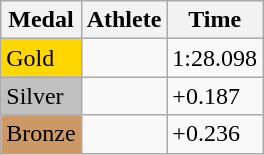<table class="wikitable">
<tr>
<th>Medal</th>
<th>Athlete</th>
<th>Time</th>
</tr>
<tr>
<td bgcolor="gold">Gold</td>
<td></td>
<td>1:28.098</td>
</tr>
<tr>
<td bgcolor="silver">Silver</td>
<td></td>
<td>+0.187</td>
</tr>
<tr>
<td bgcolor="CC9966">Bronze</td>
<td></td>
<td>+0.236</td>
</tr>
</table>
